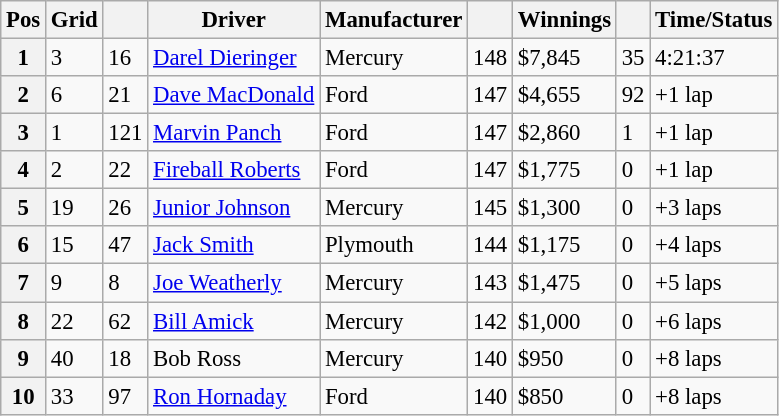<table class="wikitable" style="font-size:95%">
<tr>
<th>Pos</th>
<th>Grid</th>
<th></th>
<th>Driver</th>
<th>Manufacturer</th>
<th></th>
<th>Winnings</th>
<th></th>
<th>Time/Status</th>
</tr>
<tr>
<th>1</th>
<td>3</td>
<td>16</td>
<td><a href='#'>Darel Dieringer</a></td>
<td>Mercury</td>
<td>148</td>
<td>$7,845</td>
<td>35</td>
<td>4:21:37</td>
</tr>
<tr>
<th>2</th>
<td>6</td>
<td>21</td>
<td><a href='#'>Dave MacDonald</a></td>
<td>Ford</td>
<td>147</td>
<td>$4,655</td>
<td>92</td>
<td>+1 lap</td>
</tr>
<tr>
<th>3</th>
<td>1</td>
<td>121</td>
<td><a href='#'>Marvin Panch</a></td>
<td>Ford</td>
<td>147</td>
<td>$2,860</td>
<td>1</td>
<td>+1 lap</td>
</tr>
<tr>
<th>4</th>
<td>2</td>
<td>22</td>
<td><a href='#'>Fireball Roberts</a></td>
<td>Ford</td>
<td>147</td>
<td>$1,775</td>
<td>0</td>
<td>+1 lap</td>
</tr>
<tr>
<th>5</th>
<td>19</td>
<td>26</td>
<td><a href='#'>Junior Johnson</a></td>
<td>Mercury</td>
<td>145</td>
<td>$1,300</td>
<td>0</td>
<td>+3 laps</td>
</tr>
<tr>
<th>6</th>
<td>15</td>
<td>47</td>
<td><a href='#'>Jack Smith</a></td>
<td>Plymouth</td>
<td>144</td>
<td>$1,175</td>
<td>0</td>
<td>+4 laps</td>
</tr>
<tr>
<th>7</th>
<td>9</td>
<td>8</td>
<td><a href='#'>Joe Weatherly</a></td>
<td>Mercury</td>
<td>143</td>
<td>$1,475</td>
<td>0</td>
<td>+5 laps</td>
</tr>
<tr>
<th>8</th>
<td>22</td>
<td>62</td>
<td><a href='#'>Bill Amick</a></td>
<td>Mercury</td>
<td>142</td>
<td>$1,000</td>
<td>0</td>
<td>+6 laps</td>
</tr>
<tr>
<th>9</th>
<td>40</td>
<td>18</td>
<td>Bob Ross</td>
<td>Mercury</td>
<td>140</td>
<td>$950</td>
<td>0</td>
<td>+8 laps</td>
</tr>
<tr>
<th>10</th>
<td>33</td>
<td>97</td>
<td><a href='#'>Ron Hornaday</a></td>
<td>Ford</td>
<td>140</td>
<td>$850</td>
<td>0</td>
<td>+8 laps</td>
</tr>
</table>
